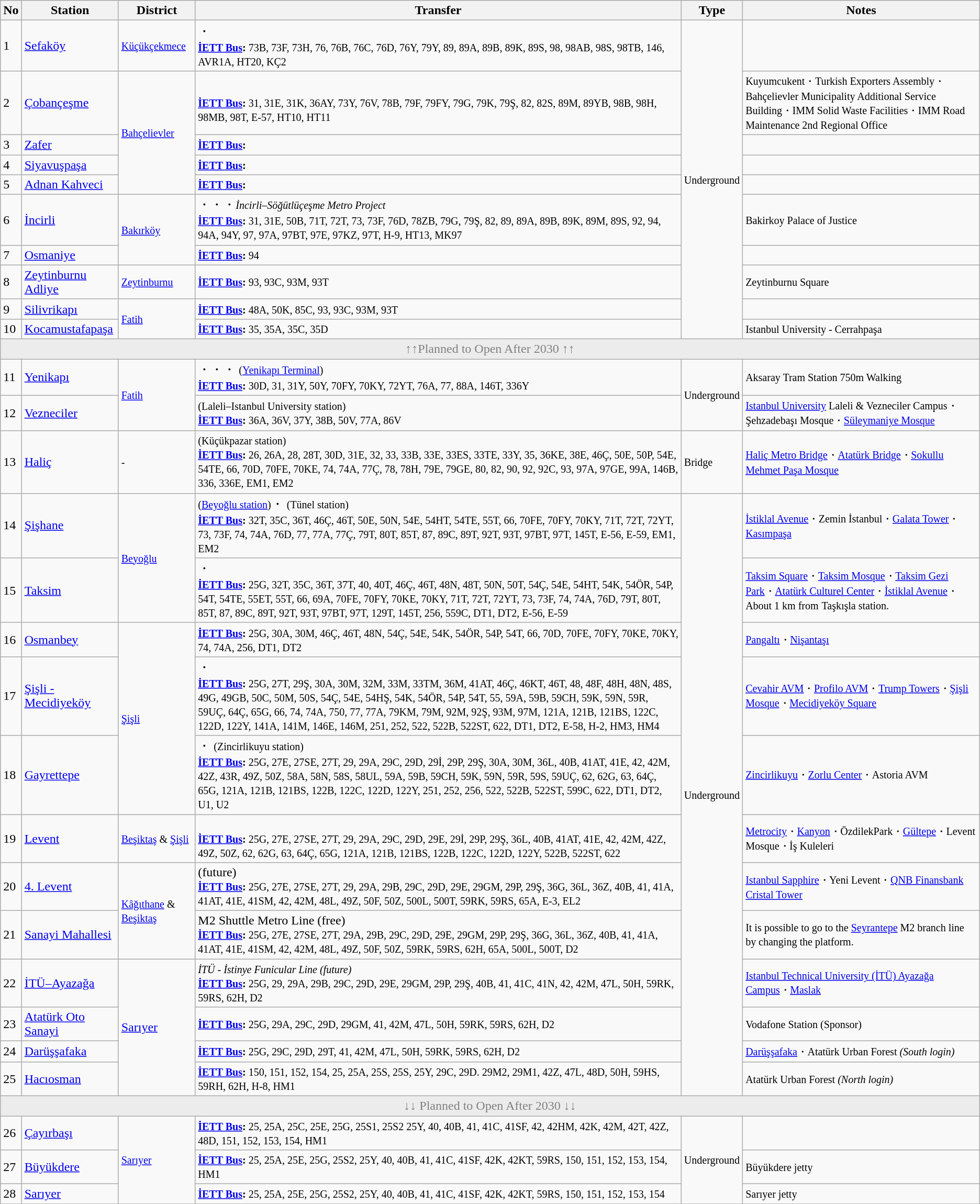<table class="wikitable">
<tr>
<th>No</th>
<th>Station</th>
<th>District</th>
<th>Transfer</th>
<th>Type</th>
<th>Notes</th>
</tr>
<tr>
<td>1</td>
<td><a href='#'>Sefaköy</a></td>
<td><small><a href='#'>Küçükçekmece</a></small></td>
<td>・<br><small><strong><a href='#'>İETT Bus</a>:</strong> 73B, 73F, 73H, 76, 76B, 76C, 76D, 76Y, 79Y, 89, 89A, 89B, 89K, 89S, 98, 98AB, 98S, 98TB, 146, AVR1A, HT20, KÇ2</small></td>
<td rowspan="10"><small>Underground</small></td>
<td></td>
</tr>
<tr>
<td>2</td>
<td><a href='#'>Çobançeşme</a></td>
<td rowspan="4"><small><a href='#'>Bahçelievler</a></small></td>
<td><br><small><strong><a href='#'>İETT Bus</a>:</strong> 31, 31E, 31K, 36AY, 73Y, 76V, 78B, 79F, 79FY, 79G, 79K, 79Ş, 82, 82S, 89M, 89YB, 98B, 98H, 98MB, 98T, E-57, HT10, HT11</small></td>
<td><small>Kuyumcukent・Turkish Exporters Assembly・Bahçelievler Municipality Additional Service Building・IMM Solid Waste Facilities・IMM Road Maintenance 2nd Regional Office</small></td>
</tr>
<tr>
<td>3</td>
<td><a href='#'>Zafer</a></td>
<td><small><strong><a href='#'>İETT Bus</a>:</strong></small></td>
<td></td>
</tr>
<tr>
<td>4</td>
<td><a href='#'>Siyavuşpaşa</a></td>
<td><small><strong><a href='#'>İETT Bus</a>:</strong></small></td>
<td></td>
</tr>
<tr>
<td>5</td>
<td><a href='#'>Adnan Kahveci</a></td>
<td><small><strong><a href='#'>İETT Bus</a>:</strong></small></td>
<td></td>
</tr>
<tr>
<td>6</td>
<td><a href='#'>İncirli</a></td>
<td rowspan="2"><small><a href='#'>Bakırköy</a></small></td>
<td>・・・<small><em>İncirli–Söğütlüçeşme Metro Project</em></small><br><small><strong><a href='#'>İETT Bus</a>:</strong> 31, 31E, 50B, 71T, 72T, 73, 73F, 76D, 78ZB, 79G, 79Ş, 82, 89, 89A, 89B, 89K, 89M, 89S, 92, 94, 94A, 94Y, 97, 97A, 97BT, 97E, 97KZ, 97T, H-9, HT13, MK97</small></td>
<td><small>Bakirkoy Palace of Justice</small></td>
</tr>
<tr>
<td>7</td>
<td><a href='#'>Osmaniye</a></td>
<td><small><strong><a href='#'>İETT Bus</a>:</strong> 94</small></td>
<td></td>
</tr>
<tr>
<td>8</td>
<td><a href='#'>Zeytinburnu Adliye</a></td>
<td><small><a href='#'>Zeytinburnu</a></small></td>
<td><small><strong><a href='#'>İETT Bus</a>:</strong> 93, 93C, 93M, 93T</small></td>
<td><small>Zeytinburnu Square</small></td>
</tr>
<tr>
<td>9</td>
<td><a href='#'>Silivrikapı</a></td>
<td rowspan="2"><small><a href='#'>Fatih</a></small></td>
<td><small><strong><a href='#'>İETT Bus</a>:</strong> 48A, 50K, 85C, 93, 93C, 93M, 93T</small></td>
<td></td>
</tr>
<tr>
<td>10</td>
<td><a href='#'>Kocamustafapaşa</a></td>
<td><small><strong><a href='#'>İETT Bus</a>:</strong> 35, 35A, 35C, 35D</small></td>
<td><small>Istanbul University - Cerrahpaşa</small></td>
</tr>
<tr>
<td colspan="6" style="background: #ececec; color: grey; vertical-align: middle; text-align:center ">↑↑Planned to Open After 2030 ↑↑</td>
</tr>
<tr>
<td>11</td>
<td><a href='#'>Yenikapı</a></td>
<td rowspan="2"><small><a href='#'>Fatih</a></small></td>
<td>・・・ <small>(<a href='#'>Yenikapı Terminal</a>)</small><br><small><strong><a href='#'>İETT Bus</a>:</strong> 30D, 31, 31Y, 50Y, 70FY, 70KY, 72YT, 76A, 77, 88A, 146T, 336Y</small></td>
<td rowspan="2"><small>Underground</small></td>
<td> <small>Aksaray Tram Station 750m Walking</small></td>
</tr>
<tr>
<td>12</td>
<td><a href='#'>Vezneciler</a></td>
<td> <small>(Laleli–Istanbul University station)</small><br><small><strong><a href='#'>İETT Bus</a>:</strong> 36A, 36V, 37Y, 38B, 50V, 77A, 86V</small></td>
<td><small><a href='#'>Istanbul University</a> Laleli & Vezneciler Campus・Şehzadebaşı Mosque・<a href='#'>Süleymaniye Mosque</a></small></td>
</tr>
<tr>
<td>13</td>
<td><a href='#'>Haliç</a></td>
<td><small>-</small></td>
<td> <small>(Küçükpazar station)</small><br><small><strong><a href='#'>İETT Bus</a>:</strong> 26, 26A, 28, 28T, 30D, 31E, 32, 33, 33B, 33E, 33ES, 33TE, 33Y, 35, 36KE, 38E, 46Ç, 50E, 50P, 54E, 54TE, 66, 70D, 70FE, 70KE, 74, 74A, 77Ç, 78, 78H, 79E, 79GE, 80, 82, 90, 92, 92C, 93, 97A, 97GE, 99A, 146B, 336, 336E, EM1, EM2</small></td>
<td><small>Bridge</small></td>
<td><small><a href='#'>Haliç Metro Bridge</a>・<a href='#'>Atatürk Bridge</a>・<a href='#'>Sokullu Mehmet Paşa Mosque</a></small></td>
</tr>
<tr>
<td>14</td>
<td><a href='#'>Şişhane</a></td>
<td rowspan="2"><small><a href='#'>Beyoğlu</a></small></td>
<td> <small>(<a href='#'>Beyoğlu station</a>)</small>・ <small>(Tünel station)</small><br><small><strong><a href='#'>İETT Bus</a>:</strong> 32T, 35C, 36T, 46Ç, 46T, 50E, 50N, 54E, 54HT, 54TE, 55T, 66, 70FE, 70FY, 70KY, 71T, 72T, 72YT, 73, 73F, 74, 74A, 76D, 77, 77A, 77Ç, 79T, 80T, 85T, 87, 89C, 89T, 92T, 93T, 97BT, 97T, 145T, E-56, E-59, EM1, EM2</small></td>
<td rowspan="12"><small>Underground</small></td>
<td><small><a href='#'>İstiklal Avenue</a>・Zemin İstanbul・<a href='#'>Galata Tower</a>・<a href='#'>Kasımpaşa</a></small></td>
</tr>
<tr>
<td>15</td>
<td><a href='#'>Taksim</a></td>
<td>・<br><small><strong><a href='#'>İETT Bus</a>:</strong> 25G, 32T, 35C, 36T, 37T, 40, 40T, 46Ç, 46T, 48N, 48T, 50N, 50T, 54Ç, 54E, 54HT, 54K, 54ÖR, 54P, 54T, 54TE, 55ET, 55T, 66, 69A, 70FE, 70FY, 70KE, 70KY, 71T, 72T, 72YT, 73, 73F, 74, 74A, 76D, 79T, 80T, 85T, 87, 89C, 89T, 92T, 93T, 97BT, 97T, 129T, 145T, 256, 559C, DT1, DT2, E-56, E-59</small></td>
<td><small><a href='#'>Taksim Square</a>・<a href='#'>Taksim Mosque</a>・<a href='#'>Taksim Gezi Park</a>・<a href='#'>Atatürk Culturel Center</a>・<a href='#'>İstiklal Avenue</a>・About 1 km from</small>  <small>Taşkışla station.</small></td>
</tr>
<tr>
<td>16</td>
<td><a href='#'>Osmanbey</a></td>
<td rowspan="3"><small><a href='#'>Şişli</a></small></td>
<td><small><strong><a href='#'>İETT Bus</a>:</strong> 25G, 30A, 30M, 46Ç, 46T, 48N, 54Ç, 54E, 54K, 54ÖR, 54P, 54T, 66, 70D, 70FE, 70FY, 70KE, 70KY, 74, 74A, 256, DT1, DT2</small></td>
<td><small><a href='#'>Pangaltı</a>・<a href='#'>Nişantaşı</a></small></td>
</tr>
<tr>
<td>17</td>
<td><a href='#'>Şişli - Mecidiyeköy</a></td>
<td>・<br><small><strong><a href='#'>İETT Bus</a>:</strong> 25G, 27T, 29Ş, 30A, 30M, 32M, 33M, 33TM, 36M, 41AT, 46Ç, 46KT, 46T, 48, 48F, 48H, 48N, 48S, 49G, 49GB, 50C, 50M, 50S, 54Ç, 54E, 54HŞ, 54K, 54ÖR, 54P, 54T, 55, 59A, 59B, 59CH, 59K, 59N, 59R, 59UÇ, 64Ç, 65G, 66, 74, 74A, 750, 77, 77A, 79KM, 79M, 92M, 92Ş, 93M, 97M, 121A, 121B, 121BS, 122C, 122D, 122Y, 141A, 141M, 146E, 146M, 251, 252, 522, 522B, 522ST, 622, DT1, DT2, E-58, H-2, HM3, HM4</small></td>
<td><small><a href='#'>Cevahir AVM</a>・<a href='#'>Profilo AVM</a>・<a href='#'>Trump Towers</a>・<a href='#'>Şişli Mosque</a>・<a href='#'>Mecidiyeköy Square</a></small></td>
</tr>
<tr>
<td>18</td>
<td><a href='#'>Gayrettepe</a></td>
<td>・ <small>(Zincirlikuyu station)</small><br><small><strong><a href='#'>İETT Bus</a>:</strong> 25G, 27E, 27SE, 27T, 29, 29A, 29C, 29D, 29İ, 29P, 29Ş, 30A, 30M, 36L, 40B, 41AT, 41E, 42, 42M, 42Z, 43R, 49Z, 50Z, 58A, 58N, 58S, 58UL, 59A, 59B, 59CH, 59K, 59N, 59R, 59S, 59UÇ, 62, 62G, 63, 64Ç, 65G, 121A, 121B, 121BS, 122B, 122C, 122D, 122Y, 251, 252, 256, 522, 522B, 522ST, 599C, 622, DT1, DT2, U1, U2</small></td>
<td><small><a href='#'>Zincirlikuyu</a>・<a href='#'>Zorlu Center</a>・Astoria AVM</small></td>
</tr>
<tr>
<td>19</td>
<td><a href='#'>Levent</a></td>
<td><small><a href='#'>Beşiktaş</a> & <a href='#'>Şişli</a></small></td>
<td><br><small><strong><a href='#'>İETT Bus</a>:</strong> 25G, 27E, 27SE, 27T, 29, 29A, 29C, 29D, 29E, 29İ, 29P, 29Ş, 36L, 40B, 41AT, 41E, 42, 42M, 42Z, 49Z, 50Z, 62, 62G, 63, 64Ç, 65G, 121A, 121B, 121BS, 122B, 122C, 122D, 122Y, 522B, 522ST, 622</small></td>
<td><small><a href='#'>Metrocity</a>・<a href='#'>Kanyon</a>・ÖzdilekPark・<a href='#'>Gültepe</a>・Levent Mosque・İş Kuleleri</small></td>
</tr>
<tr>
<td>20</td>
<td><a href='#'>4. Levent</a></td>
<td rowspan="2"><small><a href='#'>Kâğıthane</a> & <a href='#'>Beşiktaş</a></small></td>
<td> (future)<br><small><strong><a href='#'>İETT Bus</a>:</strong> 25G, 27E, 27SE, 27T, 29, 29A, 29B, 29C, 29D, 29E, 29GM, 29P, 29Ş, 36G, 36L, 36Z, 40B, 41, 41A, 41AT, 41E, 41SM, 42, 42M, 48L, 49Z, 50F, 50Z, 500L, 500T, 59RK, 59RS, 65A, E-3, EL2</small></td>
<td><small><a href='#'>Istanbul Sapphire</a>・Yeni Levent・<a href='#'>QNB Finansbank Cristal Tower</a></small></td>
</tr>
<tr>
<td>21</td>
<td><a href='#'>Sanayi Mahallesi</a></td>
<td>M2 Shuttle Metro Line (free)<br><small><strong><a href='#'>İETT Bus</a>:</strong> 25G, 27E, 27SE, 27T, 29A, 29B, 29C, 29D, 29E, 29GM, 29P, 29Ş, 36G, 36L, 36Z, 40B, 41, 41A, 41AT, 41E, 41SM, 42, 42M, 48L, 49Z, 50F, 50Z, 59RK, 59RS, 62H, 65A, 500L, 500T, D2</small></td>
<td><small>It is possible to go to the <a href='#'>Seyrantepe</a> M2 branch line by changing the platform.</small></td>
</tr>
<tr>
<td>22</td>
<td><a href='#'>İTÜ–Ayazağa</a></td>
<td rowspan="4"><a href='#'>Sarıyer</a></td>
<td> <small><em>İTÜ - İstinye Funicular Line (future)</em></small><br><small><strong><a href='#'>İETT Bus</a>:</strong> 25G, 29, 29A, 29B, 29C, 29D, 29E, 29GM, 29P, 29Ş, 40B, 41, 41C, 41N, 42, 42M, 47L, 50H, 59RK, 59RS, 62H, D2</small></td>
<td><small><a href='#'>Istanbul Technical University (İTÜ) Ayazağa  Campus</a>・<a href='#'>Maslak</a></small></td>
</tr>
<tr>
<td>23</td>
<td><a href='#'>Atatürk Oto Sanayi</a></td>
<td><small><strong><a href='#'>İETT Bus</a>:</strong> 25G, 29A, 29C, 29D, 29GM, 41, 42M, 47L, 50H, 59RK, 59RS, 62H, D2</small></td>
<td><small>Vodafone Station (Sponsor)</small></td>
</tr>
<tr>
<td>24</td>
<td><a href='#'>Darüşşafaka</a></td>
<td><small><strong><a href='#'>İETT Bus</a>:</strong> 25G, 29C, 29D, 29T, 41, 42M, 47L, 50H, 59RK, 59RS, 62H, D2</small></td>
<td><small><a href='#'>Darüşşafaka</a>・Atatürk Urban Forest <em>(South login)</em></small></td>
</tr>
<tr>
<td>25</td>
<td><a href='#'>Hacıosman</a></td>
<td><small><strong><a href='#'>İETT Bus</a>:</strong> 150, 151, 152, 154, 25, 25A, 25S, 25S, 25Y, 29C, 29D. 29M2, 29M1, 42Z, 47L, 48D, 50H, 59HS, 59RH, 62H, H-8, HM1</small></td>
<td><small>Atatürk Urban Forest <em>(North login)</em></small></td>
</tr>
<tr>
<td colspan="6" style="background: #ececec; color: grey; vertical-align: middle; text-align:center ">↓↓ Planned to Open After 2030 ↓↓</td>
</tr>
<tr>
<td>26</td>
<td><a href='#'>Çayırbaşı</a></td>
<td rowspan="3"><small><a href='#'>Sarıyer</a></small></td>
<td><small><strong><a href='#'>İETT Bus</a>:</strong> 25, 25A, 25C, 25E, 25G, 25S1, 25S2 25Y, 40, 40B, 41, 41C, 41SF, 42, 42HM, 42K, 42M, 42T, 42Z, 48D, 151, 152, 153, 154, HM1</small></td>
<td rowspan="3"><small>Underground</small></td>
<td></td>
</tr>
<tr>
<td>27</td>
<td><a href='#'>Büyükdere</a></td>
<td><small><strong><a href='#'>İETT Bus</a>:</strong> 25, 25A, 25E, 25G, 25S2, 25Y, 40, 40B, 41, 41C, 41SF, 42K, 42KT, 59RS, 150, 151, 152, 153, 154, HM1</small></td>
<td><small>Büyükdere jetty</small></td>
</tr>
<tr>
<td>28</td>
<td><a href='#'>Sarıyer</a></td>
<td><small><strong><a href='#'>İETT Bus</a>:</strong> 25, 25A, 25E, 25G, 25S2, 25Y, 40, 40B, 41, 41C, 41SF, 42K, 42KT, 59RS, 150, 151, 152, 153, 154</small></td>
<td><small>Sarıyer jetty</small></td>
</tr>
<tr>
</tr>
</table>
